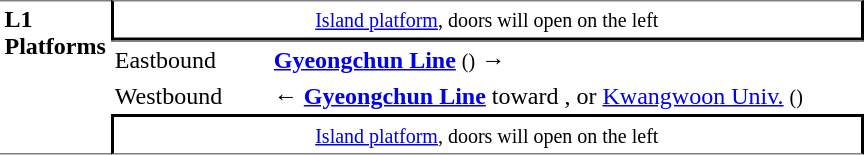<table table border=0 cellspacing=0 cellpadding=3>
<tr>
<td style="border-top:solid 1px gray;border-bottom:solid 1px gray;" width=50 rowspan=10 valign=top><strong>L1<br>Platforms</strong></td>
<td style="border-top:solid 1px gray;border-right:solid 2px black;border-left:solid 2px black;border-bottom:solid 2px black;text-align:center;" colspan=2><small><a href='#'>Island platform</a>, doors will open on the left</small></td>
</tr>
<tr>
<td style="border-bottom:solid 0px gray;border-top:solid 1px gray;" width=100>Eastbound</td>
<td style="border-bottom:solid 0px gray;border-top:solid 1px gray;" width=390> <a href='#'><span><strong>Gyeongchun Line</strong></span></a>  <small>()</small> →</td>
</tr>
<tr>
<td>Westbound</td>
<td>← <a href='#'><span><strong>Gyeongchun Line</strong></span></a> toward ,  or <a href='#'>Kwangwoon Univ.</a>  <small>()</small></td>
</tr>
<tr>
<td style="border-top:solid 2px black;border-right:solid 2px black;border-left:solid 2px black;border-bottom:solid 1px gray;text-align:center;" colspan=2><small><a href='#'>Island platform</a>, doors will open on the left</small></td>
</tr>
</table>
